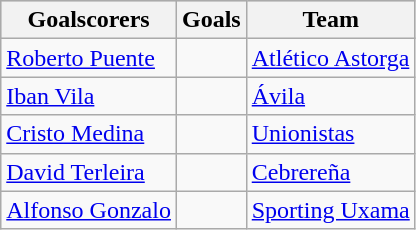<table class="wikitable sortable" class="wikitable">
<tr style="background:#ccc; text-align:center;">
<th>Goalscorers</th>
<th>Goals</th>
<th>Team</th>
</tr>
<tr>
<td> <a href='#'>Roberto Puente</a></td>
<td></td>
<td><a href='#'>Atlético Astorga</a></td>
</tr>
<tr>
<td> <a href='#'>Iban Vila</a></td>
<td></td>
<td><a href='#'>Ávila</a></td>
</tr>
<tr>
<td> <a href='#'>Cristo Medina</a></td>
<td></td>
<td><a href='#'>Unionistas</a></td>
</tr>
<tr>
<td> <a href='#'>David Terleira</a></td>
<td></td>
<td><a href='#'>Cebrereña</a></td>
</tr>
<tr>
<td> <a href='#'>Alfonso Gonzalo</a></td>
<td></td>
<td><a href='#'>Sporting Uxama</a></td>
</tr>
</table>
